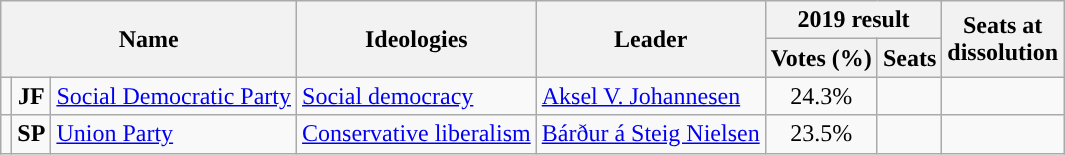<table class="wikitable">
<tr>
<th rowspan="2" colspan="3">Name</th>
<th rowspan="2">Ideologies</th>
<th rowspan="2">Leader</th>
<th colspan="2">2019 result</th>
<th rowspan="2">Seats at<br>dissolution</th>
</tr>
<tr>
<th>Votes (%)</th>
<th>Seats</th>
</tr>
<tr>
<td style="background:"></td>
<td style="text-align:center;"><strong>JF</strong></td>
<td><a href='#'>Social Democratic Party</a><br></td>
<td><a href='#'>Social democracy</a></td>
<td><a href='#'>Aksel V. Johannesen</a></td>
<td style="text-align:center;">24.3%</td>
<td></td>
<td></td>
</tr>
<tr>
<td style="background:"></td>
<td style="text-align:center;"><strong>SP</strong></td>
<td><a href='#'>Union Party</a><br></td>
<td><a href='#'>Conservative liberalism</a></td>
<td><a href='#'>Bárður á Steig Nielsen</a></td>
<td style="text-align:center;">23.5%</td>
<td></td>
<td></td>
</tr>
</table>
